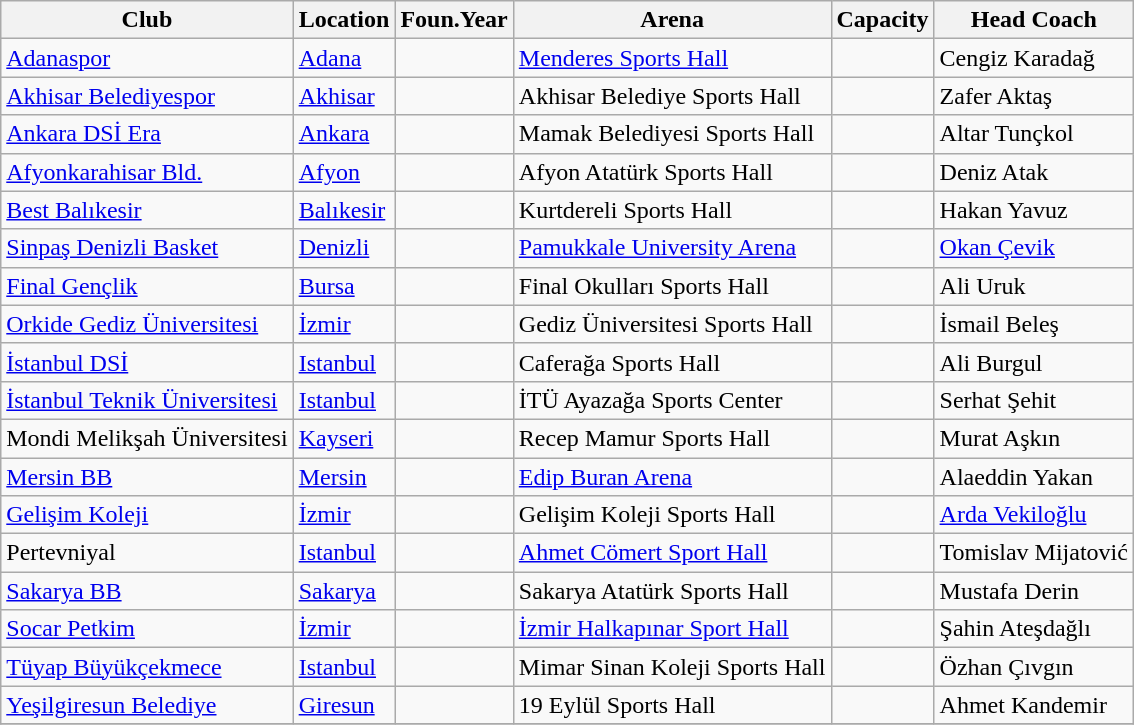<table class="wikitable sortable">
<tr>
<th scope="col">Club</th>
<th scope="col">Location</th>
<th scope="col">Foun.Year</th>
<th scope="col">Arena</th>
<th scope="col">Capacity</th>
<th scope="col">Head Coach</th>
</tr>
<tr bgcolor=>
<td><a href='#'>Adanaspor</a></td>
<td><a href='#'>Adana</a></td>
<td></td>
<td><a href='#'>Menderes Sports Hall</a></td>
<td></td>
<td> Cengiz Karadağ</td>
</tr>
<tr>
<td><a href='#'>Akhisar Belediyespor</a></td>
<td><a href='#'>Akhisar</a></td>
<td></td>
<td>Akhisar Belediye Sports Hall</td>
<td></td>
<td> Zafer Aktaş</td>
</tr>
<tr>
<td><a href='#'>Ankara DSİ Era</a></td>
<td><a href='#'>Ankara</a></td>
<td></td>
<td>Mamak Belediyesi Sports Hall</td>
<td></td>
<td> Altar Tunçkol</td>
</tr>
<tr>
<td><a href='#'>Afyonkarahisar Bld.</a></td>
<td><a href='#'>Afyon</a></td>
<td></td>
<td>Afyon Atatürk Sports Hall</td>
<td></td>
<td> Deniz Atak</td>
</tr>
<tr>
<td><a href='#'>Best Balıkesir</a></td>
<td><a href='#'>Balıkesir</a></td>
<td></td>
<td>Kurtdereli Sports Hall</td>
<td></td>
<td> Hakan Yavuz</td>
</tr>
<tr>
<td><a href='#'>Sinpaş Denizli Basket</a></td>
<td><a href='#'>Denizli</a></td>
<td></td>
<td><a href='#'>Pamukkale University Arena</a></td>
<td></td>
<td> <a href='#'>Okan Çevik</a></td>
</tr>
<tr>
<td><a href='#'>Final Gençlik</a></td>
<td><a href='#'>Bursa</a></td>
<td></td>
<td>Final Okulları Sports Hall</td>
<td></td>
<td> Ali Uruk</td>
</tr>
<tr>
<td><a href='#'>Orkide Gediz Üniversitesi</a></td>
<td><a href='#'>İzmir</a></td>
<td></td>
<td>Gediz Üniversitesi Sports Hall</td>
<td></td>
<td> İsmail Beleş</td>
</tr>
<tr>
<td><a href='#'>İstanbul DSİ</a></td>
<td><a href='#'>Istanbul</a></td>
<td></td>
<td>Caferağa Sports Hall</td>
<td></td>
<td> Ali Burgul</td>
</tr>
<tr>
<td><a href='#'>İstanbul Teknik Üniversitesi</a></td>
<td><a href='#'>Istanbul</a></td>
<td></td>
<td>İTÜ Ayazağa Sports Center</td>
<td></td>
<td> Serhat Şehit</td>
</tr>
<tr>
<td>Mondi Melikşah Üniversitesi</td>
<td><a href='#'>Kayseri</a></td>
<td></td>
<td>Recep Mamur Sports Hall</td>
<td></td>
<td> Murat Aşkın</td>
</tr>
<tr>
<td><a href='#'>Mersin BB</a></td>
<td><a href='#'>Mersin</a></td>
<td></td>
<td><a href='#'>Edip Buran Arena</a></td>
<td></td>
<td> Alaeddin Yakan</td>
</tr>
<tr>
<td><a href='#'>Gelişim Koleji</a></td>
<td><a href='#'>İzmir</a></td>
<td></td>
<td>Gelişim Koleji Sports Hall</td>
<td></td>
<td> <a href='#'>Arda Vekiloğlu</a></td>
</tr>
<tr>
<td>Pertevniyal</td>
<td><a href='#'>Istanbul</a></td>
<td></td>
<td><a href='#'>Ahmet Cömert Sport Hall</a></td>
<td></td>
<td> Tomislav Mijatović</td>
</tr>
<tr>
<td><a href='#'>Sakarya BB</a></td>
<td><a href='#'>Sakarya</a></td>
<td></td>
<td>Sakarya Atatürk Sports Hall</td>
<td></td>
<td> Mustafa Derin</td>
</tr>
<tr>
<td><a href='#'>Socar Petkim</a></td>
<td><a href='#'>İzmir</a></td>
<td></td>
<td><a href='#'>İzmir Halkapınar Sport Hall</a></td>
<td></td>
<td> Şahin Ateşdağlı</td>
</tr>
<tr>
<td><a href='#'>Tüyap Büyükçekmece</a></td>
<td><a href='#'>Istanbul</a></td>
<td></td>
<td>Mimar Sinan Koleji Sports Hall</td>
<td></td>
<td> Özhan Çıvgın</td>
</tr>
<tr>
<td><a href='#'>Yeşilgiresun Belediye</a></td>
<td><a href='#'>Giresun</a></td>
<td></td>
<td>19 Eylül Sports Hall</td>
<td></td>
<td> Ahmet Kandemir</td>
</tr>
<tr>
</tr>
</table>
